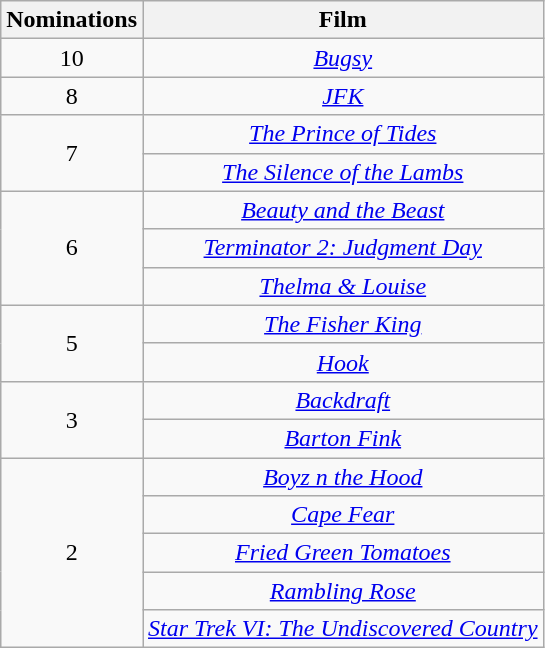<table class="wikitable" style="text-align: center;">
<tr>
<th scope="col" width="55">Nominations</th>
<th scope="col" align="center">Film</th>
</tr>
<tr>
<td style="text-align: center;">10</td>
<td><em><a href='#'>Bugsy</a></em></td>
</tr>
<tr>
<td style="text-align: center;">8</td>
<td><em><a href='#'>JFK</a></em></td>
</tr>
<tr>
<td rowspan=2 style="text-align:center">7</td>
<td><em><a href='#'>The Prince of Tides</a></em></td>
</tr>
<tr>
<td><em><a href='#'>The Silence of the Lambs</a></em></td>
</tr>
<tr>
<td rowspan=3 style="text-align:center">6</td>
<td><em><a href='#'>Beauty and the Beast</a></em></td>
</tr>
<tr>
<td><em><a href='#'>Terminator 2: Judgment Day</a></em></td>
</tr>
<tr>
<td><em><a href='#'>Thelma & Louise</a></em></td>
</tr>
<tr>
<td rowspan=2 style="text-align:center">5</td>
<td><em><a href='#'>The Fisher King</a></em></td>
</tr>
<tr>
<td><em><a href='#'>Hook</a></em></td>
</tr>
<tr>
<td rowspan=2 style="text-align:center">3</td>
<td><em><a href='#'>Backdraft</a></em></td>
</tr>
<tr>
<td><em><a href='#'>Barton Fink</a></em></td>
</tr>
<tr>
<td rowspan=5 style="text-align:center">2</td>
<td><em><a href='#'>Boyz n the Hood</a></em></td>
</tr>
<tr>
<td><em><a href='#'>Cape Fear</a></em></td>
</tr>
<tr>
<td><em><a href='#'>Fried Green Tomatoes</a></em></td>
</tr>
<tr>
<td><em><a href='#'>Rambling Rose</a></em></td>
</tr>
<tr>
<td><em><a href='#'>Star Trek VI: The Undiscovered Country</a></em></td>
</tr>
</table>
